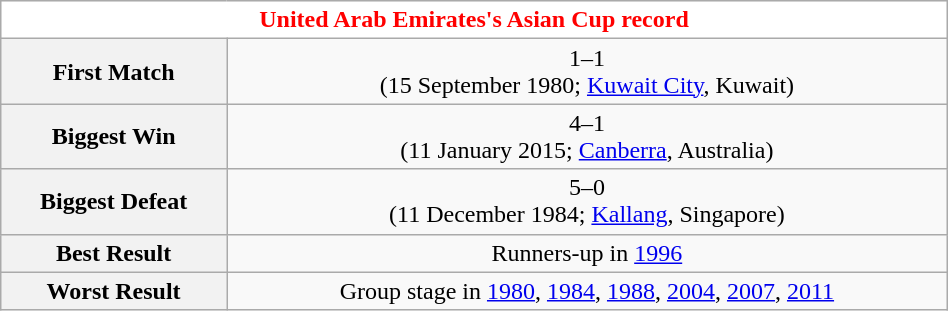<table class="wikitable collapsible collapsed" style="width:50%; text-align:center;">
<tr>
<th style="background:white;color:red;" colspan="6"><strong>United Arab Emirates's Asian Cup record</strong></th>
</tr>
<tr>
<th>First Match</th>
<td> 1–1 <br>(15 September 1980; <a href='#'>Kuwait City</a>, Kuwait)</td>
</tr>
<tr>
<th>Biggest Win</th>
<td> 4–1 <br>(11 January 2015; <a href='#'>Canberra</a>, Australia)</td>
</tr>
<tr>
<th>Biggest Defeat</th>
<td> 5–0 <br>(11 December 1984; <a href='#'>Kallang</a>, Singapore)</td>
</tr>
<tr>
<th>Best Result</th>
<td>Runners-up in <a href='#'>1996</a></td>
</tr>
<tr>
<th>Worst Result</th>
<td>Group stage in  <a href='#'>1980</a>, <a href='#'>1984</a>, <a href='#'>1988</a>, <a href='#'>2004</a>, <a href='#'>2007</a>, <a href='#'>2011</a></td>
</tr>
</table>
